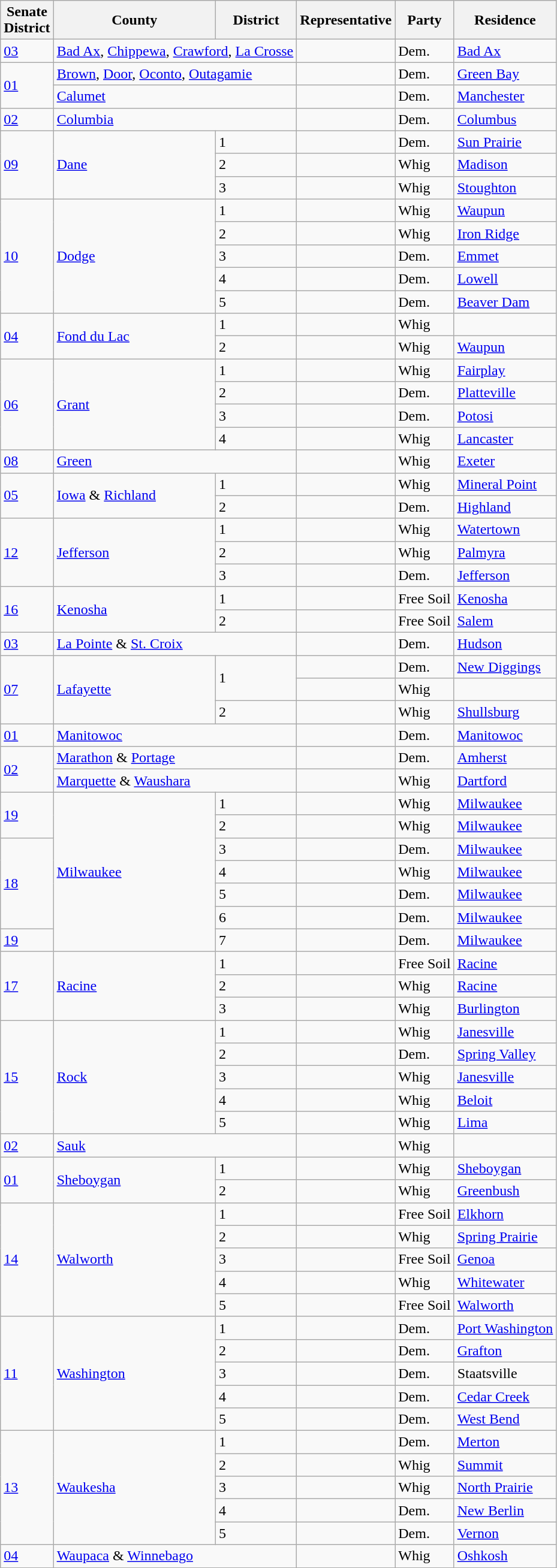<table class="wikitable sortable">
<tr>
<th>Senate<br>District</th>
<th>County</th>
<th>District</th>
<th>Representative</th>
<th>Party</th>
<th>Residence</th>
</tr>
<tr>
<td><a href='#'>03</a></td>
<td colspan="2"><a href='#'>Bad Ax</a>, <a href='#'>Chippewa</a>, <a href='#'>Crawford</a>, <a href='#'>La Crosse</a></td>
<td></td>
<td>Dem.</td>
<td><a href='#'>Bad Ax</a></td>
</tr>
<tr>
<td rowspan="2"><a href='#'>01</a></td>
<td colspan="2"><a href='#'>Brown</a>, <a href='#'>Door</a>, <a href='#'>Oconto</a>, <a href='#'>Outagamie</a></td>
<td></td>
<td>Dem.</td>
<td><a href='#'>Green Bay</a></td>
</tr>
<tr>
<td colspan="2"><a href='#'>Calumet</a></td>
<td></td>
<td>Dem.</td>
<td><a href='#'>Manchester</a></td>
</tr>
<tr>
<td><a href='#'>02</a></td>
<td colspan="2"><a href='#'>Columbia</a></td>
<td></td>
<td>Dem.</td>
<td><a href='#'>Columbus</a></td>
</tr>
<tr>
<td rowspan="3"><a href='#'>09</a></td>
<td rowspan="3"><a href='#'>Dane</a></td>
<td>1</td>
<td></td>
<td>Dem.</td>
<td><a href='#'>Sun Prairie</a></td>
</tr>
<tr>
<td>2</td>
<td></td>
<td>Whig</td>
<td><a href='#'>Madison</a></td>
</tr>
<tr>
<td>3</td>
<td></td>
<td>Whig</td>
<td><a href='#'>Stoughton</a></td>
</tr>
<tr>
<td rowspan="5"><a href='#'>10</a></td>
<td rowspan="5"><a href='#'>Dodge</a></td>
<td>1</td>
<td></td>
<td>Whig</td>
<td><a href='#'>Waupun</a></td>
</tr>
<tr>
<td>2</td>
<td></td>
<td>Whig</td>
<td><a href='#'>Iron Ridge</a></td>
</tr>
<tr>
<td>3</td>
<td></td>
<td>Dem.</td>
<td><a href='#'>Emmet</a></td>
</tr>
<tr>
<td>4</td>
<td></td>
<td>Dem.</td>
<td><a href='#'>Lowell</a></td>
</tr>
<tr>
<td>5</td>
<td></td>
<td>Dem.</td>
<td><a href='#'>Beaver Dam</a></td>
</tr>
<tr>
<td rowspan="2"><a href='#'>04</a></td>
<td rowspan="2"><a href='#'>Fond du Lac</a></td>
<td>1</td>
<td></td>
<td>Whig</td>
<td></td>
</tr>
<tr>
<td>2</td>
<td></td>
<td>Whig</td>
<td><a href='#'>Waupun</a></td>
</tr>
<tr>
<td rowspan="4"><a href='#'>06</a></td>
<td rowspan="4"><a href='#'>Grant</a></td>
<td>1</td>
<td></td>
<td>Whig</td>
<td><a href='#'>Fairplay</a></td>
</tr>
<tr>
<td>2</td>
<td></td>
<td>Dem.</td>
<td><a href='#'>Platteville</a></td>
</tr>
<tr>
<td>3</td>
<td></td>
<td>Dem.</td>
<td><a href='#'>Potosi</a></td>
</tr>
<tr>
<td>4</td>
<td></td>
<td>Whig</td>
<td><a href='#'>Lancaster</a></td>
</tr>
<tr>
<td><a href='#'>08</a></td>
<td colspan="2"><a href='#'>Green</a></td>
<td></td>
<td>Whig</td>
<td><a href='#'>Exeter</a></td>
</tr>
<tr>
<td rowspan="2"><a href='#'>05</a></td>
<td rowspan="2"><a href='#'>Iowa</a> & <a href='#'>Richland</a></td>
<td>1</td>
<td></td>
<td>Whig</td>
<td><a href='#'>Mineral Point</a></td>
</tr>
<tr>
<td>2</td>
<td></td>
<td>Dem.</td>
<td><a href='#'>Highland</a></td>
</tr>
<tr>
<td rowspan="3"><a href='#'>12</a></td>
<td rowspan="3"><a href='#'>Jefferson</a></td>
<td>1</td>
<td></td>
<td>Whig</td>
<td><a href='#'>Watertown</a></td>
</tr>
<tr>
<td>2</td>
<td></td>
<td>Whig</td>
<td><a href='#'>Palmyra</a></td>
</tr>
<tr>
<td>3</td>
<td></td>
<td>Dem.</td>
<td><a href='#'>Jefferson</a></td>
</tr>
<tr>
<td rowspan="2"><a href='#'>16</a></td>
<td rowspan="2"><a href='#'>Kenosha</a></td>
<td>1</td>
<td></td>
<td>Free Soil</td>
<td><a href='#'>Kenosha</a></td>
</tr>
<tr>
<td>2</td>
<td></td>
<td>Free Soil</td>
<td><a href='#'>Salem</a></td>
</tr>
<tr>
<td><a href='#'>03</a></td>
<td colspan="2"><a href='#'>La Pointe</a> & <a href='#'>St. Croix</a></td>
<td></td>
<td>Dem.</td>
<td><a href='#'>Hudson</a></td>
</tr>
<tr>
<td rowspan="3"><a href='#'>07</a></td>
<td rowspan="3"><a href='#'>Lafayette</a></td>
<td rowspan="2">1</td>
<td></td>
<td>Dem.</td>
<td><a href='#'>New Diggings</a></td>
</tr>
<tr>
<td></td>
<td>Whig</td>
<td></td>
</tr>
<tr>
<td>2</td>
<td></td>
<td>Whig</td>
<td><a href='#'>Shullsburg</a></td>
</tr>
<tr>
<td><a href='#'>01</a></td>
<td colspan="2"><a href='#'>Manitowoc</a></td>
<td></td>
<td>Dem.</td>
<td><a href='#'>Manitowoc</a></td>
</tr>
<tr>
<td rowspan="2"><a href='#'>02</a></td>
<td colspan="2"><a href='#'>Marathon</a> & <a href='#'>Portage</a></td>
<td></td>
<td>Dem.</td>
<td><a href='#'>Amherst</a></td>
</tr>
<tr>
<td colspan="2"><a href='#'>Marquette</a> & <a href='#'>Waushara</a></td>
<td></td>
<td>Whig</td>
<td><a href='#'>Dartford</a></td>
</tr>
<tr>
<td rowspan="2"><a href='#'>19</a></td>
<td rowspan="7"><a href='#'>Milwaukee</a></td>
<td>1</td>
<td></td>
<td>Whig</td>
<td><a href='#'>Milwaukee</a></td>
</tr>
<tr>
<td>2</td>
<td></td>
<td>Whig</td>
<td><a href='#'>Milwaukee</a></td>
</tr>
<tr>
<td rowspan="4"><a href='#'>18</a></td>
<td>3</td>
<td></td>
<td>Dem.</td>
<td><a href='#'>Milwaukee</a></td>
</tr>
<tr>
<td>4</td>
<td></td>
<td>Whig</td>
<td><a href='#'>Milwaukee</a></td>
</tr>
<tr>
<td>5</td>
<td></td>
<td>Dem.</td>
<td><a href='#'>Milwaukee</a></td>
</tr>
<tr>
<td>6</td>
<td></td>
<td>Dem.</td>
<td><a href='#'>Milwaukee</a></td>
</tr>
<tr>
<td><a href='#'>19</a></td>
<td>7</td>
<td></td>
<td>Dem.</td>
<td><a href='#'>Milwaukee</a></td>
</tr>
<tr>
<td rowspan="3"><a href='#'>17</a></td>
<td rowspan="3"><a href='#'>Racine</a></td>
<td>1</td>
<td></td>
<td>Free Soil</td>
<td><a href='#'>Racine</a></td>
</tr>
<tr>
<td>2</td>
<td></td>
<td>Whig</td>
<td><a href='#'>Racine</a></td>
</tr>
<tr>
<td>3</td>
<td></td>
<td>Whig</td>
<td><a href='#'>Burlington</a></td>
</tr>
<tr>
<td rowspan="5"><a href='#'>15</a></td>
<td rowspan="5"><a href='#'>Rock</a></td>
<td>1</td>
<td></td>
<td>Whig</td>
<td><a href='#'>Janesville</a></td>
</tr>
<tr>
<td>2</td>
<td></td>
<td>Dem.</td>
<td><a href='#'>Spring Valley</a></td>
</tr>
<tr>
<td>3</td>
<td></td>
<td>Whig</td>
<td><a href='#'>Janesville</a></td>
</tr>
<tr>
<td>4</td>
<td></td>
<td>Whig</td>
<td><a href='#'>Beloit</a></td>
</tr>
<tr>
<td>5</td>
<td></td>
<td>Whig</td>
<td><a href='#'>Lima</a></td>
</tr>
<tr>
<td><a href='#'>02</a></td>
<td colspan="2"><a href='#'>Sauk</a></td>
<td></td>
<td>Whig</td>
<td></td>
</tr>
<tr>
<td rowspan="2"><a href='#'>01</a></td>
<td rowspan="2"><a href='#'>Sheboygan</a></td>
<td>1</td>
<td></td>
<td>Whig</td>
<td><a href='#'>Sheboygan</a></td>
</tr>
<tr>
<td>2</td>
<td></td>
<td>Whig</td>
<td><a href='#'>Greenbush</a></td>
</tr>
<tr>
<td rowspan="5"><a href='#'>14</a></td>
<td rowspan="5"><a href='#'>Walworth</a></td>
<td>1</td>
<td></td>
<td>Free Soil</td>
<td><a href='#'>Elkhorn</a></td>
</tr>
<tr>
<td>2</td>
<td></td>
<td>Whig</td>
<td><a href='#'>Spring Prairie</a></td>
</tr>
<tr>
<td>3</td>
<td></td>
<td>Free Soil</td>
<td><a href='#'>Genoa</a></td>
</tr>
<tr>
<td>4</td>
<td></td>
<td>Whig</td>
<td><a href='#'>Whitewater</a></td>
</tr>
<tr>
<td>5</td>
<td></td>
<td>Free Soil</td>
<td><a href='#'>Walworth</a></td>
</tr>
<tr>
<td rowspan="5"><a href='#'>11</a></td>
<td rowspan="5"><a href='#'>Washington</a></td>
<td>1</td>
<td></td>
<td>Dem.</td>
<td><a href='#'>Port Washington</a></td>
</tr>
<tr>
<td>2</td>
<td></td>
<td>Dem.</td>
<td><a href='#'>Grafton</a></td>
</tr>
<tr>
<td>3</td>
<td></td>
<td>Dem.</td>
<td>Staatsville</td>
</tr>
<tr>
<td>4</td>
<td></td>
<td>Dem.</td>
<td><a href='#'>Cedar Creek</a></td>
</tr>
<tr>
<td>5</td>
<td></td>
<td>Dem.</td>
<td><a href='#'>West Bend</a></td>
</tr>
<tr>
<td rowspan="5"><a href='#'>13</a></td>
<td rowspan="5"><a href='#'>Waukesha</a></td>
<td>1</td>
<td></td>
<td>Dem.</td>
<td><a href='#'>Merton</a></td>
</tr>
<tr>
<td>2</td>
<td></td>
<td>Whig</td>
<td><a href='#'>Summit</a></td>
</tr>
<tr>
<td>3</td>
<td></td>
<td>Whig</td>
<td><a href='#'>North Prairie</a></td>
</tr>
<tr>
<td>4</td>
<td></td>
<td>Dem.</td>
<td><a href='#'>New Berlin</a></td>
</tr>
<tr>
<td>5</td>
<td></td>
<td>Dem.</td>
<td><a href='#'>Vernon</a></td>
</tr>
<tr>
<td><a href='#'>04</a></td>
<td colspan="2"><a href='#'>Waupaca</a> & <a href='#'>Winnebago</a></td>
<td></td>
<td>Whig</td>
<td><a href='#'>Oshkosh</a></td>
</tr>
</table>
